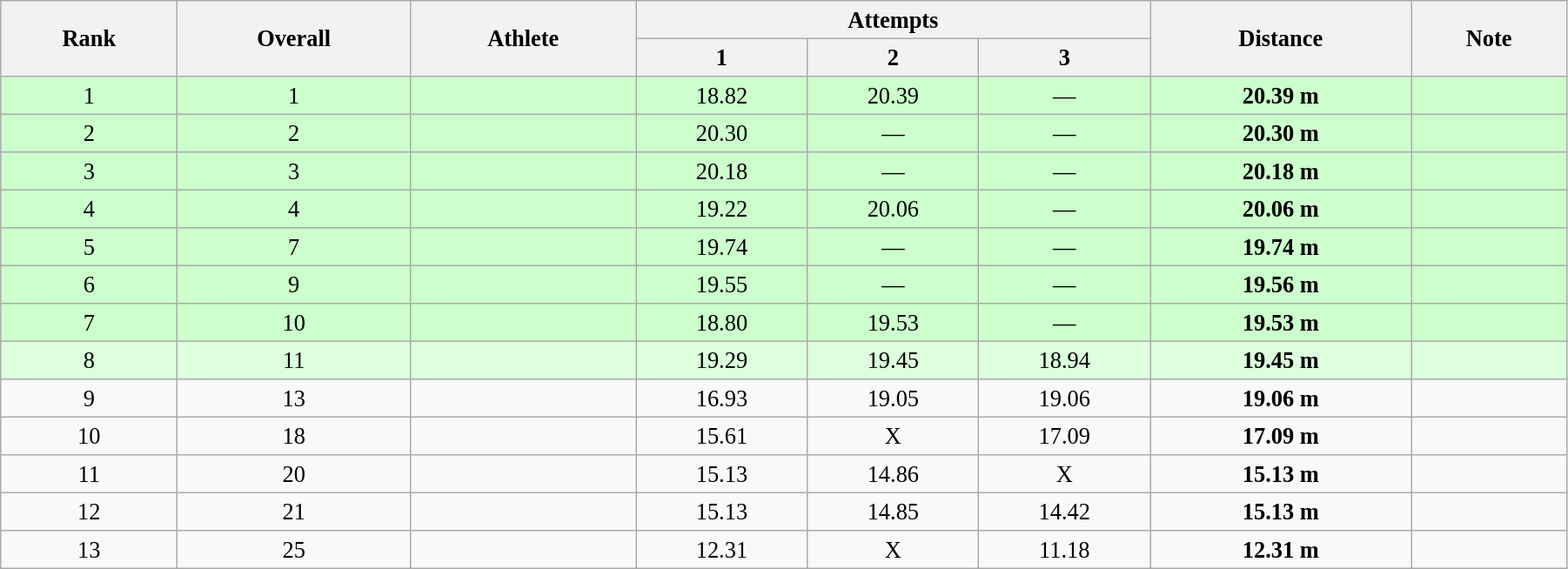<table class="wikitable" style=" text-align:center; font-size:110%;" width="95%">
<tr>
<th rowspan="2">Rank</th>
<th rowspan="2">Overall</th>
<th rowspan="2">Athlete</th>
<th colspan="3">Attempts</th>
<th rowspan="2">Distance</th>
<th rowspan="2">Note</th>
</tr>
<tr>
<th>1</th>
<th>2</th>
<th>3</th>
</tr>
<tr style="background:#ccffcc;">
<td>1</td>
<td>1</td>
<td align=left></td>
<td>18.82</td>
<td>20.39</td>
<td>—</td>
<td><strong>20.39 m </strong></td>
<td></td>
</tr>
<tr style="background:#ccffcc;">
<td>2</td>
<td>2</td>
<td align=left></td>
<td>20.30</td>
<td>—</td>
<td>—</td>
<td><strong>20.30 m </strong></td>
<td></td>
</tr>
<tr style="background:#ccffcc;">
<td>3</td>
<td>3</td>
<td align=left></td>
<td>20.18</td>
<td>—</td>
<td>—</td>
<td><strong>20.18 m </strong></td>
<td></td>
</tr>
<tr style="background:#ccffcc;">
<td>4</td>
<td>4</td>
<td align=left></td>
<td>19.22</td>
<td>20.06</td>
<td>—</td>
<td><strong>20.06 m </strong></td>
<td></td>
</tr>
<tr style="background:#ccffcc;">
<td>5</td>
<td>7</td>
<td align=left></td>
<td>19.74</td>
<td>—</td>
<td>—</td>
<td><strong>19.74 m </strong></td>
<td></td>
</tr>
<tr style="background:#ccffcc;">
<td>6</td>
<td>9</td>
<td align=left></td>
<td>19.55</td>
<td>—</td>
<td>—</td>
<td><strong>19.56 m </strong></td>
<td></td>
</tr>
<tr style="background:#ccffcc;">
<td>7</td>
<td>10</td>
<td align=left></td>
<td>18.80</td>
<td>19.53</td>
<td>—</td>
<td><strong>19.53 m </strong></td>
<td></td>
</tr>
<tr style="background:#ddffdd;">
<td>8</td>
<td>11</td>
<td align=left></td>
<td>19.29</td>
<td>19.45</td>
<td>18.94</td>
<td><strong>19.45 m </strong></td>
<td></td>
</tr>
<tr>
<td>9</td>
<td>13</td>
<td align=left></td>
<td>16.93</td>
<td>19.05</td>
<td>19.06</td>
<td><strong>19.06 m </strong></td>
<td></td>
</tr>
<tr>
<td>10</td>
<td>18</td>
<td align=left></td>
<td>15.61</td>
<td>X</td>
<td>17.09</td>
<td><strong>17.09 m </strong></td>
<td></td>
</tr>
<tr>
<td>11</td>
<td>20</td>
<td align=left></td>
<td>15.13</td>
<td>14.86</td>
<td>X</td>
<td><strong>15.13 m </strong></td>
<td></td>
</tr>
<tr>
<td>12</td>
<td>21</td>
<td align=left></td>
<td>15.13</td>
<td>14.85</td>
<td>14.42</td>
<td><strong>15.13 m </strong></td>
<td></td>
</tr>
<tr>
<td>13</td>
<td>25</td>
<td align=left></td>
<td>12.31</td>
<td>X</td>
<td>11.18</td>
<td><strong>12.31 m </strong></td>
<td></td>
</tr>
</table>
